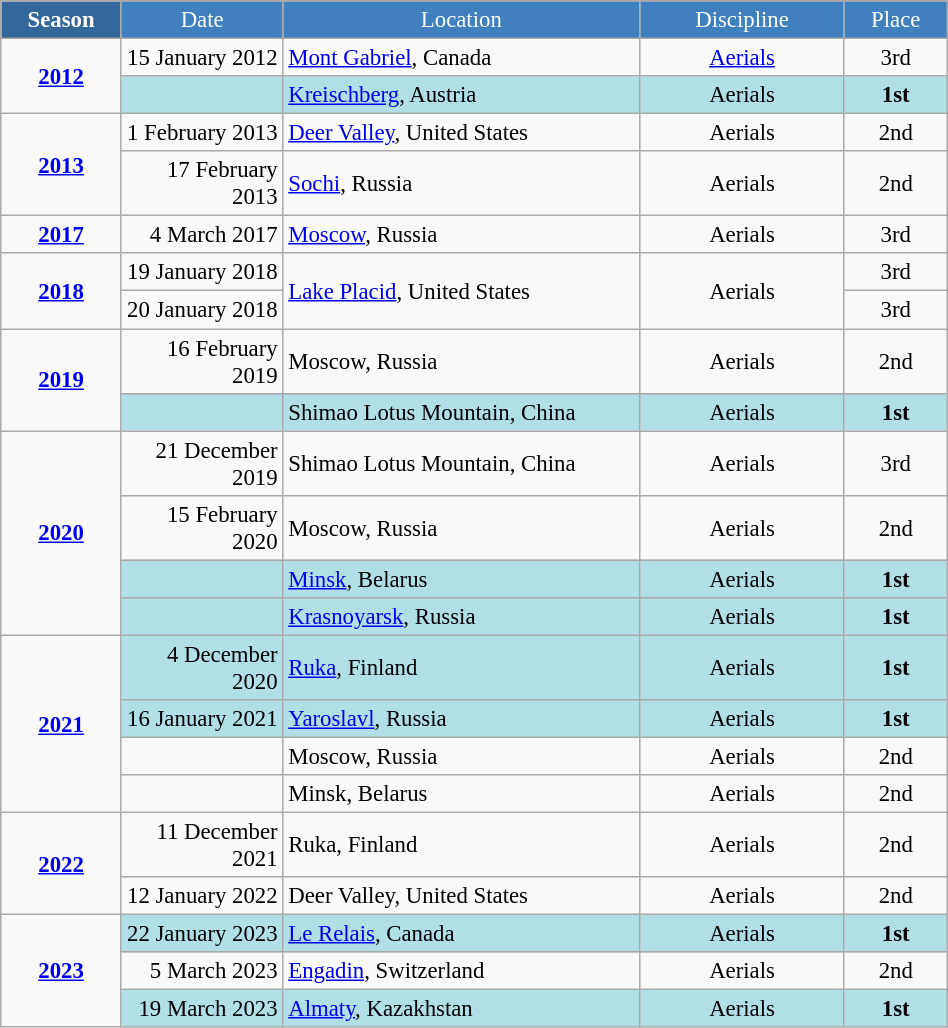<table class="wikitable" style="font-size:95%; text-align:center; border:grey solid 1px; border-collapse:collapse;" width="50%">
<tr style="background-color:#369; color:white;">
<td rowspan="2" colspan="1" width="3%"><strong>Season</strong></td>
</tr>
<tr style="background-color:#4180be; color:white;">
<td width="4%">Date</td>
<td width="15%">Location</td>
<td width="7%">Discipline</td>
<td width="3%">Place</td>
</tr>
<tr>
<td rowspan="2"><strong><a href='#'>2012</a></strong></td>
<td align=right>15 January 2012</td>
<td align=left> <a href='#'>Mont Gabriel</a>, Canada</td>
<td><a href='#'>Aerials</a></td>
<td>3rd</td>
</tr>
<tr>
<td align=right bgcolor="#BOEOE6"></td>
<td bgcolor="#BOEOE6" align=left> <a href='#'>Kreischberg</a>, Austria</td>
<td bgcolor="#BOEOE6">Aerials</td>
<td bgcolor="#BOEOE6"><strong>1st</strong></td>
</tr>
<tr>
<td rowspan="2"><strong><a href='#'>2013</a></strong></td>
<td align=right>1 February 2013</td>
<td align=left> <a href='#'>Deer Valley</a>, United States</td>
<td>Aerials</td>
<td>2nd</td>
</tr>
<tr>
<td align=right>17 February 2013</td>
<td align=left> <a href='#'>Sochi</a>, Russia</td>
<td>Aerials</td>
<td>2nd</td>
</tr>
<tr>
<td><strong><a href='#'>2017</a></strong></td>
<td align=right>4 March 2017</td>
<td align=left> <a href='#'>Moscow</a>, Russia</td>
<td>Aerials</td>
<td>3rd</td>
</tr>
<tr>
<td rowspan="2"><strong><a href='#'>2018</a></strong></td>
<td align=right>19 January 2018</td>
<td rowspan="2" align=left> <a href='#'>Lake Placid</a>, United States</td>
<td rowspan="2">Aerials</td>
<td>3rd</td>
</tr>
<tr>
<td align=right>20 January 2018</td>
<td>3rd</td>
</tr>
<tr>
<td rowspan="2"><strong><a href='#'>2019</a></strong></td>
<td align=right>16 February 2019</td>
<td align=left> Moscow, Russia</td>
<td>Aerials</td>
<td>2nd</td>
</tr>
<tr>
<td align=right bgcolor="#BOEOE6"></td>
<td bgcolor="#BOEOE6" align=left> Shimao Lotus Mountain, China</td>
<td bgcolor="#BOEOE6">Aerials</td>
<td bgcolor="#BOEOE6"><strong>1st</strong></td>
</tr>
<tr>
<td rowspan="4"><strong><a href='#'>2020</a></strong></td>
<td align=right>21 December 2019</td>
<td align=left> Shimao Lotus Mountain, China</td>
<td>Aerials</td>
<td>3rd</td>
</tr>
<tr>
<td align=right>15 February 2020</td>
<td align=left> Moscow, Russia</td>
<td>Aerials</td>
<td>2nd</td>
</tr>
<tr>
<td align=right bgcolor="#BOEOE6"></td>
<td bgcolor="#BOEOE6" align=left> <a href='#'>Minsk</a>, Belarus</td>
<td bgcolor="#BOEOE6">Aerials</td>
<td bgcolor="#BOEOE6"><strong>1st</strong></td>
</tr>
<tr>
<td align=right bgcolor="#BOEOE6"></td>
<td bgcolor="#BOEOE6" align=left> <a href='#'>Krasnoyarsk</a>, Russia</td>
<td bgcolor="#BOEOE6">Aerials</td>
<td bgcolor="#BOEOE6"><strong>1st</strong></td>
</tr>
<tr>
<td rowspan="4"><strong><a href='#'>2021</a></strong></td>
<td bgcolor="#BOEOE6" align=right>4 December 2020</td>
<td bgcolor="#BOEOE6" align=left> <a href='#'>Ruka</a>, Finland</td>
<td bgcolor="#BOEOE6">Aerials</td>
<td bgcolor="#BOEOE6"><strong>1st</strong></td>
</tr>
<tr>
<td align=right bgcolor="#BOEOE6">16 January 2021</td>
<td bgcolor="#BOEOE6" align=left> <a href='#'>Yaroslavl</a>, Russia</td>
<td bgcolor="#BOEOE6">Aerials</td>
<td bgcolor="#BOEOE6"><strong>1st</strong></td>
</tr>
<tr>
<td align=right></td>
<td align=left> Moscow, Russia</td>
<td>Aerials</td>
<td>2nd</td>
</tr>
<tr>
<td align=right></td>
<td align=left> Minsk, Belarus</td>
<td>Aerials</td>
<td>2nd</td>
</tr>
<tr>
<td rowspan=2><strong><a href='#'>2022</a></strong></td>
<td align=right>11 December 2021</td>
<td align=left> Ruka, Finland</td>
<td>Aerials</td>
<td>2nd</td>
</tr>
<tr>
<td align=right>12 January 2022</td>
<td align=left> Deer Valley, United States</td>
<td>Aerials</td>
<td>2nd</td>
</tr>
<tr>
<td rowspan=3><strong><a href='#'>2023</a></strong></td>
<td align=right bgcolor="#BOEOE6">22 January 2023</td>
<td bgcolor="#BOEOE6" align=left> <a href='#'>Le Relais</a>, Canada</td>
<td bgcolor="#BOEOE6">Aerials</td>
<td bgcolor="#BOEOE6"><strong>1st</strong></td>
</tr>
<tr>
<td align=right>5 March 2023</td>
<td align=left> <a href='#'>Engadin</a>, Switzerland</td>
<td>Aerials</td>
<td>2nd</td>
</tr>
<tr>
<td align=right bgcolor="#BOEOE6">19 March 2023</td>
<td bgcolor="#BOEOE6" align=left> <a href='#'>Almaty</a>, Kazakhstan</td>
<td bgcolor="#BOEOE6">Aerials</td>
<td bgcolor="#BOEOE6"><strong>1st</strong></td>
</tr>
</table>
